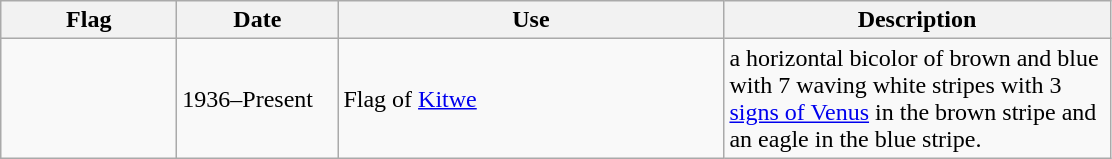<table class="wikitable">
<tr>
<th style="width:110px;">Flag</th>
<th style="width:100px;">Date</th>
<th style="width:250px;">Use</th>
<th style="width:250px;">Description</th>
</tr>
<tr>
<td></td>
<td>1936–Present</td>
<td>Flag of <a href='#'>Kitwe</a></td>
<td>a horizontal bicolor of brown and blue with 7 waving white stripes with 3 <a href='#'>signs of Venus</a> in the brown stripe and an eagle in the blue stripe.</td>
</tr>
</table>
